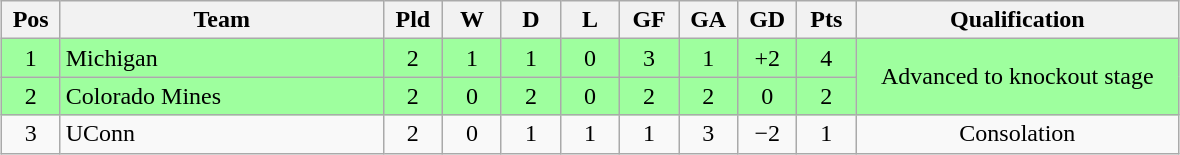<table class="wikitable" style="text-align:center; margin: 1em auto">
<tr>
<th style="width:2em">Pos</th>
<th style="width:13em">Team</th>
<th style="width:2em">Pld</th>
<th style="width:2em">W</th>
<th style="width:2em">D</th>
<th style="width:2em">L</th>
<th style="width:2em">GF</th>
<th style="width:2em">GA</th>
<th style="width:2em">GD</th>
<th style="width:2em">Pts</th>
<th style="width:13em">Qualification</th>
</tr>
<tr bgcolor="#9eff9e">
<td>1</td>
<td style="text-align:left">Michigan</td>
<td>2</td>
<td>1</td>
<td>1</td>
<td>0</td>
<td>3</td>
<td>1</td>
<td>+2</td>
<td>4</td>
<td rowspan="2">Advanced to knockout stage</td>
</tr>
<tr bgcolor="#9eff9e">
<td>2</td>
<td style="text-align:left">Colorado Mines</td>
<td>2</td>
<td>0</td>
<td>2</td>
<td>0</td>
<td>2</td>
<td>2</td>
<td>0</td>
<td>2</td>
</tr>
<tr>
<td>3</td>
<td style="text-align:left">UConn</td>
<td>2</td>
<td>0</td>
<td>1</td>
<td>1</td>
<td>1</td>
<td>3</td>
<td>−2</td>
<td>1</td>
<td>Consolation</td>
</tr>
</table>
